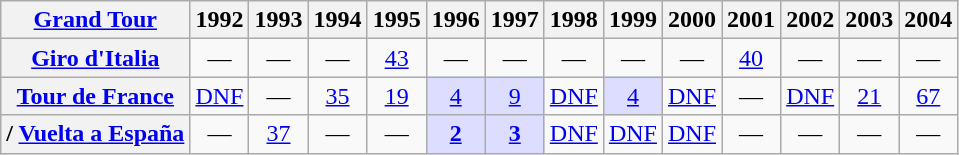<table class="wikitable plainrowheaders">
<tr>
<th scope="col"><a href='#'>Grand Tour</a></th>
<th scope="col">1992</th>
<th scope="col">1993</th>
<th scope="col">1994</th>
<th scope="col">1995</th>
<th scope="col">1996</th>
<th scope="col">1997</th>
<th scope="col">1998</th>
<th scope="col">1999</th>
<th scope="col">2000</th>
<th scope="col">2001</th>
<th scope="col">2002</th>
<th scope="col">2003</th>
<th scope="col">2004</th>
</tr>
<tr style="text-align:center;">
<th scope="row"> <a href='#'>Giro d'Italia</a></th>
<td>—</td>
<td>—</td>
<td>—</td>
<td><a href='#'>43</a></td>
<td>—</td>
<td>—</td>
<td>—</td>
<td>—</td>
<td>—</td>
<td><a href='#'>40</a></td>
<td>—</td>
<td>—</td>
<td>—</td>
</tr>
<tr style="text-align:center;">
<th scope="row"> <a href='#'>Tour de France</a></th>
<td><a href='#'>DNF</a></td>
<td>—</td>
<td><a href='#'>35</a></td>
<td><a href='#'>19</a></td>
<td style="background:#ddf;"><a href='#'>4</a></td>
<td style="background:#ddf;"><a href='#'>9</a></td>
<td><a href='#'>DNF</a></td>
<td style="background:#ddf;"><a href='#'>4</a></td>
<td><a href='#'>DNF</a></td>
<td>—</td>
<td><a href='#'>DNF</a></td>
<td><a href='#'>21</a></td>
<td><a href='#'>67</a></td>
</tr>
<tr style="text-align:center;">
<th scope="row">/ <a href='#'>Vuelta a España</a></th>
<td>—</td>
<td><a href='#'>37</a></td>
<td>—</td>
<td>—</td>
<td style="background:#ddf;"><a href='#'><strong>2</strong></a></td>
<td style="background:#ddf;"><a href='#'><strong>3</strong></a></td>
<td><a href='#'>DNF</a></td>
<td><a href='#'>DNF</a></td>
<td><a href='#'>DNF</a></td>
<td>—</td>
<td>—</td>
<td>—</td>
<td>—</td>
</tr>
</table>
